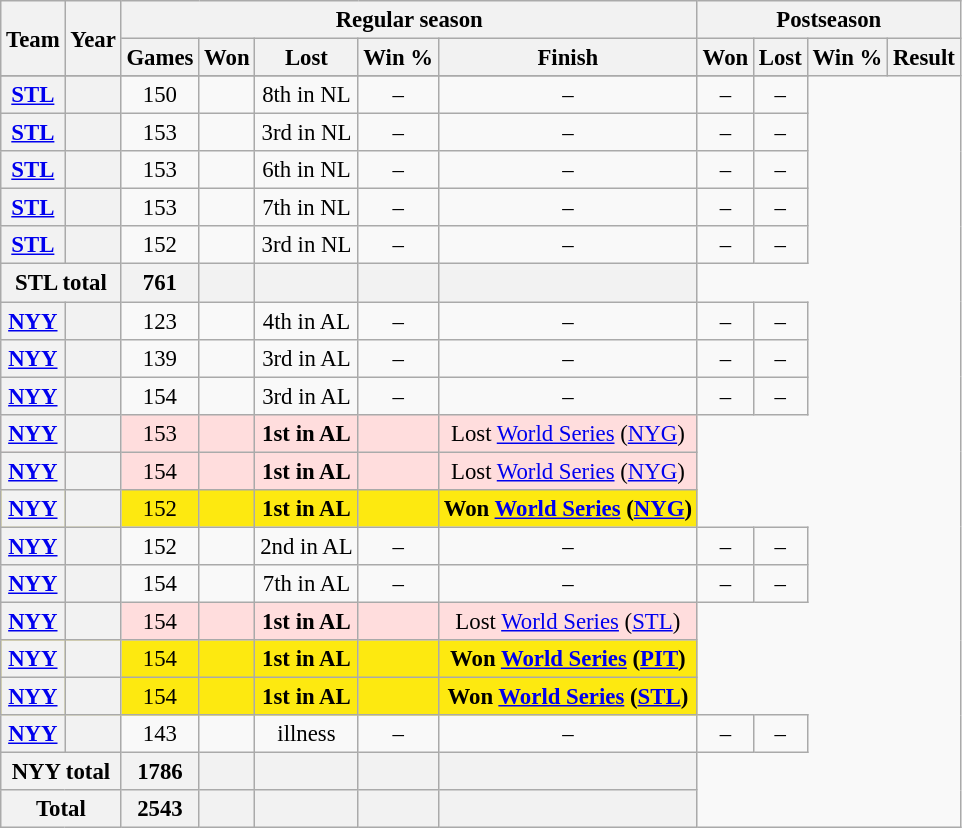<table class="wikitable" style="font-size: 95%; text-align:center;">
<tr>
<th rowspan="2">Team</th>
<th rowspan="2">Year</th>
<th colspan="5">Regular season</th>
<th colspan="4">Postseason</th>
</tr>
<tr>
<th>Games</th>
<th>Won</th>
<th>Lost</th>
<th>Win %</th>
<th>Finish</th>
<th>Won</th>
<th>Lost</th>
<th>Win %</th>
<th>Result</th>
</tr>
<tr>
</tr>
<tr>
<th><a href='#'>STL</a></th>
<th></th>
<td>150</td>
<td></td>
<td>8th in NL</td>
<td>–</td>
<td>–</td>
<td>–</td>
<td>–</td>
</tr>
<tr>
<th><a href='#'>STL</a></th>
<th></th>
<td>153</td>
<td></td>
<td>3rd in NL</td>
<td>–</td>
<td>–</td>
<td>–</td>
<td>–</td>
</tr>
<tr>
<th><a href='#'>STL</a></th>
<th></th>
<td>153</td>
<td></td>
<td>6th in NL</td>
<td>–</td>
<td>–</td>
<td>–</td>
<td>–</td>
</tr>
<tr>
<th><a href='#'>STL</a></th>
<th></th>
<td>153</td>
<td></td>
<td>7th in NL</td>
<td>–</td>
<td>–</td>
<td>–</td>
<td>–</td>
</tr>
<tr>
<th><a href='#'>STL</a></th>
<th></th>
<td>152</td>
<td></td>
<td>3rd in NL</td>
<td>–</td>
<td>–</td>
<td>–</td>
<td>–</td>
</tr>
<tr>
<th colspan="2">STL total</th>
<th>761</th>
<th></th>
<th></th>
<th></th>
<th></th>
</tr>
<tr>
<th><a href='#'>NYY</a></th>
<th></th>
<td>123</td>
<td></td>
<td>4th in AL</td>
<td>–</td>
<td>–</td>
<td>–</td>
<td>–</td>
</tr>
<tr>
<th><a href='#'>NYY</a></th>
<th></th>
<td>139</td>
<td></td>
<td>3rd in AL</td>
<td>–</td>
<td>–</td>
<td>–</td>
<td>–</td>
</tr>
<tr>
<th><a href='#'>NYY</a></th>
<th></th>
<td>154</td>
<td></td>
<td>3rd in AL</td>
<td>–</td>
<td>–</td>
<td>–</td>
<td>–</td>
</tr>
<tr style="background:#fdd">
<th><a href='#'>NYY</a></th>
<th></th>
<td>153</td>
<td></td>
<td><strong>1st in AL</strong></td>
<td></td>
<td>Lost <a href='#'>World Series</a> (<a href='#'>NYG</a>)</td>
</tr>
<tr style="background:#fdd">
<th><a href='#'>NYY</a></th>
<th></th>
<td>154</td>
<td></td>
<td><strong>1st in AL</strong></td>
<td></td>
<td>Lost <a href='#'>World Series</a> (<a href='#'>NYG</a>)</td>
</tr>
<tr style="background:#fde910">
<th><a href='#'>NYY</a></th>
<th></th>
<td>152</td>
<td></td>
<td><strong>1st in AL</strong></td>
<td></td>
<td><strong>Won <a href='#'>World Series</a> (<a href='#'>NYG</a>)</strong></td>
</tr>
<tr>
<th><a href='#'>NYY</a></th>
<th></th>
<td>152</td>
<td></td>
<td>2nd in AL</td>
<td>–</td>
<td>–</td>
<td>–</td>
<td>–</td>
</tr>
<tr>
<th><a href='#'>NYY</a></th>
<th></th>
<td>154</td>
<td></td>
<td>7th in AL</td>
<td>–</td>
<td>–</td>
<td>–</td>
<td>–</td>
</tr>
<tr style="background:#fdd">
<th><a href='#'>NYY</a></th>
<th></th>
<td>154</td>
<td></td>
<td><strong>1st in AL</strong></td>
<td></td>
<td>Lost <a href='#'>World Series</a> (<a href='#'>STL</a>)</td>
</tr>
<tr style="background:#fde910">
<th><a href='#'>NYY</a></th>
<th></th>
<td>154</td>
<td></td>
<td><strong>1st in AL</strong></td>
<td></td>
<td><strong>Won <a href='#'>World Series</a> (<a href='#'>PIT</a>)</strong></td>
</tr>
<tr style="background:#fde910">
<th><a href='#'>NYY</a></th>
<th></th>
<td>154</td>
<td></td>
<td><strong>1st in AL</strong></td>
<td></td>
<td><strong>Won <a href='#'>World Series</a> (<a href='#'>STL</a>)</strong></td>
</tr>
<tr>
<th><a href='#'>NYY</a></th>
<th></th>
<td>143</td>
<td></td>
<td>illness</td>
<td>–</td>
<td>–</td>
<td>–</td>
<td>–</td>
</tr>
<tr>
<th colspan="2">NYY total</th>
<th>1786</th>
<th></th>
<th></th>
<th></th>
<th></th>
</tr>
<tr>
<th colspan="2">Total</th>
<th>2543</th>
<th></th>
<th></th>
<th></th>
<th></th>
</tr>
</table>
